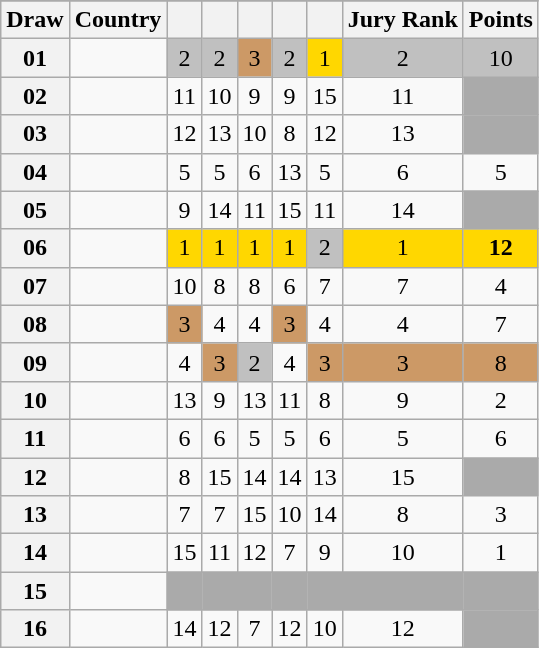<table class="sortable wikitable collapsible plainrowheaders" style="text-align:center;">
<tr>
</tr>
<tr>
<th scope="col">Draw</th>
<th scope="col">Country</th>
<th scope="col"><small></small></th>
<th scope="col"><small></small></th>
<th scope="col"><small></small></th>
<th scope="col"><small></small></th>
<th scope="col"><small></small></th>
<th scope="col">Jury Rank</th>
<th scope="col">Points</th>
</tr>
<tr>
<th scope="row" style="text-align:center;">01</th>
<td style="text-align:left;"></td>
<td style="background:silver;">2</td>
<td style="background:silver;">2</td>
<td style="background:#CC9966;">3</td>
<td style="background:silver;">2</td>
<td style="background:gold;">1</td>
<td style="background:silver;">2</td>
<td style="background:silver;">10</td>
</tr>
<tr>
<th scope="row" style="text-align:center;">02</th>
<td style="text-align:left;"></td>
<td>11</td>
<td>10</td>
<td>9</td>
<td>9</td>
<td>15</td>
<td>11</td>
<td style="background:#AAAAAA;"></td>
</tr>
<tr>
<th scope="row" style="text-align:center;">03</th>
<td style="text-align:left;"></td>
<td>12</td>
<td>13</td>
<td>10</td>
<td>8</td>
<td>12</td>
<td>13</td>
<td style="background:#AAAAAA;"></td>
</tr>
<tr>
<th scope="row" style="text-align:center;">04</th>
<td style="text-align:left;"></td>
<td>5</td>
<td>5</td>
<td>6</td>
<td>13</td>
<td>5</td>
<td>6</td>
<td>5</td>
</tr>
<tr>
<th scope="row" style="text-align:center;">05</th>
<td style="text-align:left;"></td>
<td>9</td>
<td>14</td>
<td>11</td>
<td>15</td>
<td>11</td>
<td>14</td>
<td style="background:#AAAAAA;"></td>
</tr>
<tr>
<th scope="row" style="text-align:center;">06</th>
<td style="text-align:left;"></td>
<td style="background:gold;">1</td>
<td style="background:gold;">1</td>
<td style="background:gold;">1</td>
<td style="background:gold;">1</td>
<td style="background:silver;">2</td>
<td style="background:gold;">1</td>
<td style="background:gold;"><strong>12</strong></td>
</tr>
<tr>
<th scope="row" style="text-align:center;">07</th>
<td style="text-align:left;"></td>
<td>10</td>
<td>8</td>
<td>8</td>
<td>6</td>
<td>7</td>
<td>7</td>
<td>4</td>
</tr>
<tr>
<th scope="row" style="text-align:center;">08</th>
<td style="text-align:left;"></td>
<td style="background:#CC9966;">3</td>
<td>4</td>
<td>4</td>
<td style="background:#CC9966;">3</td>
<td>4</td>
<td>4</td>
<td>7</td>
</tr>
<tr>
<th scope="row" style="text-align:center;">09</th>
<td style="text-align:left;"></td>
<td>4</td>
<td style="background:#CC9966;">3</td>
<td style="background:silver;">2</td>
<td>4</td>
<td style="background:#CC9966;">3</td>
<td style="background:#CC9966;">3</td>
<td style="background:#CC9966;">8</td>
</tr>
<tr>
<th scope="row" style="text-align:center;">10</th>
<td style="text-align:left;"></td>
<td>13</td>
<td>9</td>
<td>13</td>
<td>11</td>
<td>8</td>
<td>9</td>
<td>2</td>
</tr>
<tr>
<th scope="row" style="text-align:center;">11</th>
<td style="text-align:left;"></td>
<td>6</td>
<td>6</td>
<td>5</td>
<td>5</td>
<td>6</td>
<td>5</td>
<td>6</td>
</tr>
<tr>
<th scope="row" style="text-align:center;">12</th>
<td style="text-align:left;"></td>
<td>8</td>
<td>15</td>
<td>14</td>
<td>14</td>
<td>13</td>
<td>15</td>
<td style="background:#AAAAAA;"></td>
</tr>
<tr>
<th scope="row" style="text-align:center;">13</th>
<td style="text-align:left;"></td>
<td>7</td>
<td>7</td>
<td>15</td>
<td>10</td>
<td>14</td>
<td>8</td>
<td>3</td>
</tr>
<tr>
<th scope="row" style="text-align:center;">14</th>
<td style="text-align:left;"></td>
<td>15</td>
<td>11</td>
<td>12</td>
<td>7</td>
<td>9</td>
<td>10</td>
<td>1</td>
</tr>
<tr class="sortbottom">
<th scope="row" style="text-align:center;">15</th>
<td style="text-align:left;"></td>
<td style="background:#AAAAAA;"></td>
<td style="background:#AAAAAA;"></td>
<td style="background:#AAAAAA;"></td>
<td style="background:#AAAAAA;"></td>
<td style="background:#AAAAAA;"></td>
<td style="background:#AAAAAA;"></td>
<td style="background:#AAAAAA;"></td>
</tr>
<tr>
<th scope="row" style="text-align:center;">16</th>
<td style="text-align:left;"></td>
<td>14</td>
<td>12</td>
<td>7</td>
<td>12</td>
<td>10</td>
<td>12</td>
<td style="background:#AAAAAA;"></td>
</tr>
</table>
